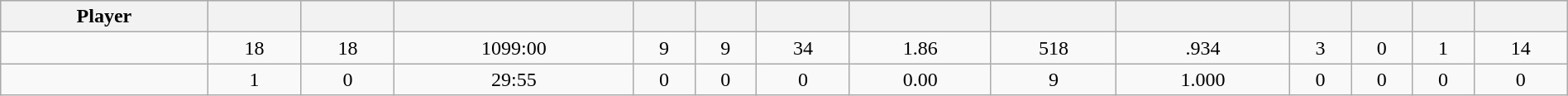<table class="wikitable sortable" style="width:100%;">
<tr style="text-align:center; background:#ddd;">
<th>Player</th>
<th></th>
<th></th>
<th></th>
<th></th>
<th></th>
<th></th>
<th></th>
<th></th>
<th></th>
<th></th>
<th></th>
<th></th>
<th></th>
</tr>
<tr align=center>
<td style=white-space:nowrap></td>
<td>18</td>
<td>18</td>
<td>1099:00</td>
<td>9</td>
<td>9</td>
<td>34</td>
<td>1.86</td>
<td>518</td>
<td>.934</td>
<td>3</td>
<td>0</td>
<td>1</td>
<td>14</td>
</tr>
<tr align=center>
<td style=white-space:nowrap></td>
<td>1</td>
<td>0</td>
<td>29:55</td>
<td>0</td>
<td>0</td>
<td>0</td>
<td>0.00</td>
<td>9</td>
<td>1.000</td>
<td>0</td>
<td>0</td>
<td>0</td>
<td>0</td>
</tr>
</table>
